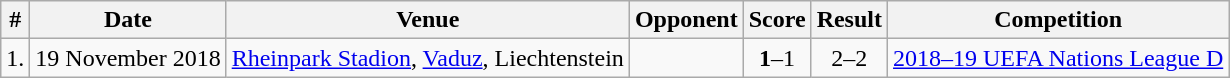<table class="wikitable" style="font-size:100%;">
<tr>
<th>#</th>
<th>Date</th>
<th>Venue</th>
<th>Opponent</th>
<th>Score</th>
<th>Result</th>
<th>Competition</th>
</tr>
<tr>
<td>1.</td>
<td>19 November 2018</td>
<td><a href='#'>Rheinpark Stadion</a>, <a href='#'>Vaduz</a>, Liechtenstein</td>
<td></td>
<td align="center"><strong>1</strong>–1</td>
<td align=center>2–2</td>
<td><a href='#'>2018–19 UEFA Nations League D</a></td>
</tr>
</table>
